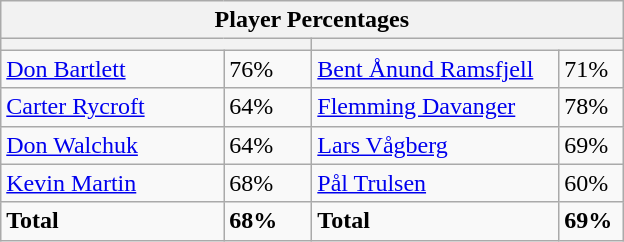<table class="wikitable">
<tr>
<th colspan=4 width=400>Player Percentages</th>
</tr>
<tr>
<th colspan=2 width=200></th>
<th colspan=2 width=200></th>
</tr>
<tr>
<td><a href='#'>Don Bartlett</a></td>
<td>76%</td>
<td><a href='#'>Bent Ånund Ramsfjell</a></td>
<td>71%</td>
</tr>
<tr>
<td><a href='#'>Carter Rycroft</a></td>
<td>64%</td>
<td><a href='#'>Flemming Davanger</a></td>
<td>78%</td>
</tr>
<tr>
<td><a href='#'>Don Walchuk</a></td>
<td>64%</td>
<td><a href='#'>Lars Vågberg</a></td>
<td>69%</td>
</tr>
<tr>
<td><a href='#'>Kevin Martin</a></td>
<td>68%</td>
<td><a href='#'>Pål Trulsen</a></td>
<td>60%</td>
</tr>
<tr>
<td><strong>Total</strong></td>
<td><strong>68%</strong></td>
<td><strong>Total</strong></td>
<td><strong>69%</strong></td>
</tr>
</table>
